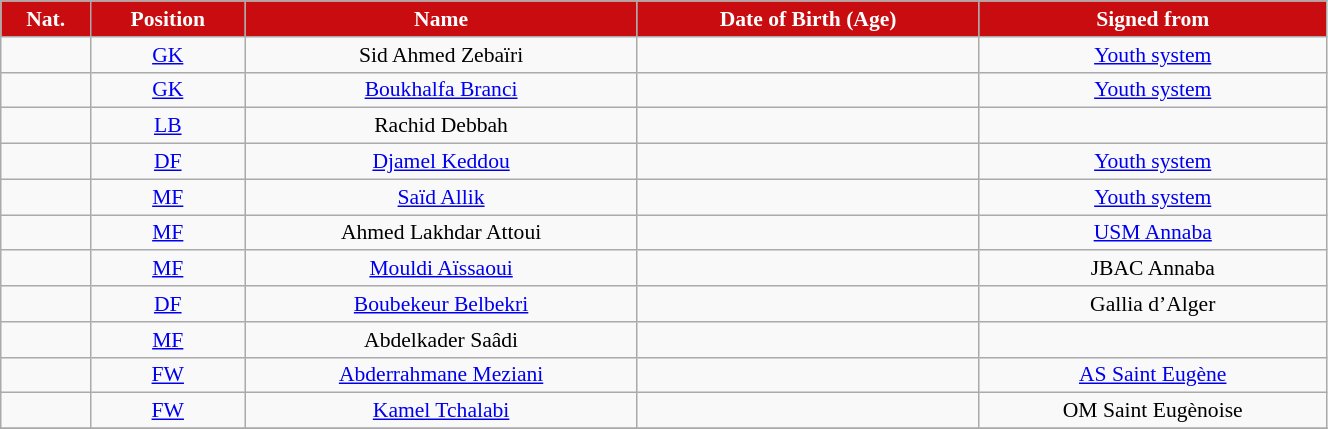<table class="wikitable" style="text-align:center; font-size:90%; width:70%">
<tr>
<th style="background:#c90c0f; color:white; text-align:center;">Nat.</th>
<th style="background:#c90c0f; color:white; text-align:center;">Position</th>
<th style="background:#c90c0f; color:white; text-align:center;">Name</th>
<th style="background:#c90c0f; color:white; text-align:center;">Date of Birth (Age)</th>
<th style="background:#c90c0f; color:white; text-align:center;">Signed from</th>
</tr>
<tr>
<td></td>
<td><a href='#'>GK</a></td>
<td>Sid Ahmed Zebaïri</td>
<td></td>
<td> <a href='#'>Youth system</a></td>
</tr>
<tr>
<td></td>
<td><a href='#'>GK</a></td>
<td><a href='#'>Boukhalfa Branci</a></td>
<td></td>
<td> <a href='#'>Youth system</a></td>
</tr>
<tr>
<td></td>
<td><a href='#'>LB</a></td>
<td>Rachid Debbah</td>
<td></td>
<td></td>
</tr>
<tr>
<td></td>
<td><a href='#'>DF</a></td>
<td><a href='#'>Djamel Keddou</a></td>
<td></td>
<td> <a href='#'>Youth system</a></td>
</tr>
<tr>
<td></td>
<td><a href='#'>MF</a></td>
<td><a href='#'>Saïd Allik</a></td>
<td></td>
<td> <a href='#'>Youth system</a></td>
</tr>
<tr>
<td></td>
<td><a href='#'>MF</a></td>
<td>Ahmed Lakhdar Attoui</td>
<td></td>
<td> <a href='#'>USM Annaba</a></td>
</tr>
<tr>
<td></td>
<td><a href='#'>MF</a></td>
<td><a href='#'>Mouldi Aïssaoui</a></td>
<td></td>
<td> JBAC Annaba</td>
</tr>
<tr>
<td></td>
<td><a href='#'>DF</a></td>
<td><a href='#'>Boubekeur Belbekri</a></td>
<td></td>
<td> Gallia d’Alger</td>
</tr>
<tr>
<td></td>
<td><a href='#'>MF</a></td>
<td>Abdelkader Saâdi</td>
<td></td>
<td></td>
</tr>
<tr>
<td></td>
<td><a href='#'>FW</a></td>
<td><a href='#'>Abderrahmane Meziani</a></td>
<td></td>
<td> <a href='#'>AS Saint Eugène</a></td>
</tr>
<tr>
<td></td>
<td><a href='#'>FW</a></td>
<td><a href='#'>Kamel Tchalabi</a></td>
<td></td>
<td> OM Saint Eugènoise</td>
</tr>
<tr>
</tr>
</table>
